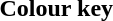<table class="toccolours">
<tr>
<th>Colour key</th>
</tr>
<tr>
<td></td>
</tr>
</table>
